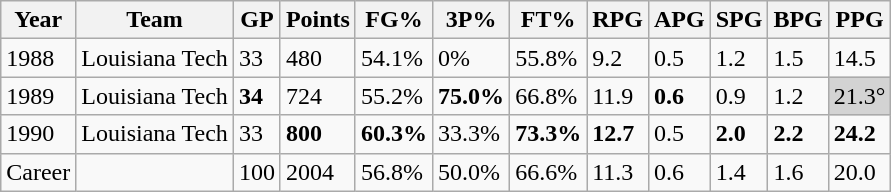<table class="wikitable">
<tr>
<th>Year</th>
<th>Team</th>
<th>GP</th>
<th>Points</th>
<th>FG%</th>
<th>3P%</th>
<th>FT%</th>
<th>RPG</th>
<th>APG</th>
<th>SPG</th>
<th>BPG</th>
<th>PPG</th>
</tr>
<tr>
<td>1988</td>
<td>Louisiana Tech</td>
<td>33</td>
<td>480</td>
<td>54.1%</td>
<td>0%</td>
<td>55.8%</td>
<td>9.2</td>
<td>0.5</td>
<td>1.2</td>
<td>1.5</td>
<td>14.5</td>
</tr>
<tr>
<td>1989</td>
<td>Louisiana Tech</td>
<td><strong>34</strong></td>
<td>724</td>
<td>55.2%</td>
<td><strong>75.0%</strong></td>
<td>66.8%</td>
<td>11.9</td>
<td><strong>0.6</strong></td>
<td>0.9</td>
<td>1.2</td>
<td style="background:#D3D3D3">21.3°</td>
</tr>
<tr>
<td>1990</td>
<td>Louisiana Tech</td>
<td>33</td>
<td><strong>800</strong></td>
<td><strong>60.3%</strong></td>
<td>33.3%</td>
<td><strong>73.3%</strong></td>
<td><strong>12.7</strong></td>
<td>0.5</td>
<td><strong>2.0</strong></td>
<td><strong>2.2</strong></td>
<td><strong>24.2</strong></td>
</tr>
<tr>
<td>Career</td>
<td></td>
<td>100</td>
<td>2004</td>
<td>56.8%</td>
<td>50.0%</td>
<td>66.6%</td>
<td>11.3</td>
<td>0.6</td>
<td>1.4</td>
<td>1.6</td>
<td>20.0</td>
</tr>
</table>
